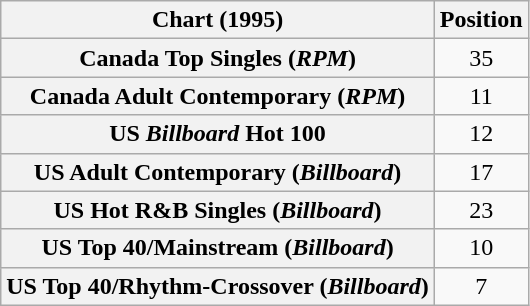<table class="wikitable sortable plainrowheaders" style="text-align:center">
<tr>
<th>Chart (1995)</th>
<th>Position</th>
</tr>
<tr>
<th scope="row">Canada Top Singles (<em>RPM</em>)</th>
<td>35</td>
</tr>
<tr>
<th scope="row">Canada Adult Contemporary (<em>RPM</em>)</th>
<td>11</td>
</tr>
<tr>
<th scope="row">US <em>Billboard</em> Hot 100</th>
<td>12</td>
</tr>
<tr>
<th scope="row">US Adult Contemporary (<em>Billboard</em>)</th>
<td>17</td>
</tr>
<tr>
<th scope="row">US Hot R&B Singles (<em>Billboard</em>)</th>
<td>23</td>
</tr>
<tr>
<th scope="row">US Top 40/Mainstream (<em>Billboard</em>)</th>
<td>10</td>
</tr>
<tr>
<th scope="row">US Top 40/Rhythm-Crossover (<em>Billboard</em>)</th>
<td>7</td>
</tr>
</table>
